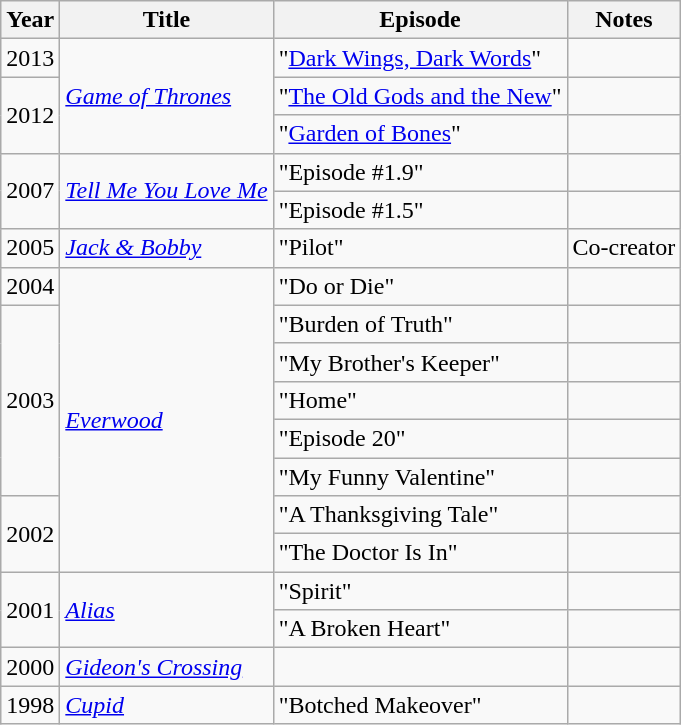<table class="wikitable">
<tr>
<th>Year</th>
<th>Title</th>
<th>Episode</th>
<th>Notes</th>
</tr>
<tr>
<td>2013</td>
<td rowspan="3"><em><a href='#'>Game of Thrones</a></em></td>
<td>"<a href='#'>Dark Wings, Dark Words</a>"</td>
<td></td>
</tr>
<tr>
<td rowspan="2">2012</td>
<td>"<a href='#'>The Old Gods and the New</a>"</td>
<td></td>
</tr>
<tr>
<td>"<a href='#'>Garden of Bones</a>"</td>
<td></td>
</tr>
<tr>
<td rowspan="2">2007</td>
<td rowspan="2"><em><a href='#'>Tell Me You Love Me</a></em></td>
<td>"Episode #1.9"</td>
<td></td>
</tr>
<tr>
<td>"Episode #1.5"</td>
<td></td>
</tr>
<tr>
<td>2005</td>
<td><em><a href='#'>Jack & Bobby</a></em></td>
<td>"Pilot"</td>
<td>Co-creator</td>
</tr>
<tr>
<td>2004</td>
<td rowspan="8"><em><a href='#'>Everwood</a></em></td>
<td>"Do or Die"</td>
<td></td>
</tr>
<tr>
<td rowspan="5">2003</td>
<td>"Burden of Truth"</td>
<td></td>
</tr>
<tr>
<td>"My Brother's Keeper"</td>
<td></td>
</tr>
<tr>
<td>"Home"</td>
<td></td>
</tr>
<tr>
<td>"Episode 20"</td>
<td></td>
</tr>
<tr>
<td>"My Funny Valentine"</td>
<td></td>
</tr>
<tr>
<td rowspan="2">2002</td>
<td>"A Thanksgiving Tale"</td>
<td></td>
</tr>
<tr>
<td>"The Doctor Is In"</td>
<td></td>
</tr>
<tr>
<td rowspan="2">2001</td>
<td rowspan="2"><em><a href='#'>Alias</a></em></td>
<td>"Spirit"</td>
<td></td>
</tr>
<tr>
<td>"A Broken Heart"</td>
<td></td>
</tr>
<tr>
<td>2000</td>
<td><em><a href='#'>Gideon's Crossing</a></em></td>
<td></td>
<td></td>
</tr>
<tr>
<td>1998</td>
<td><em><a href='#'>Cupid</a></em></td>
<td>"Botched Makeover"</td>
<td></td>
</tr>
</table>
